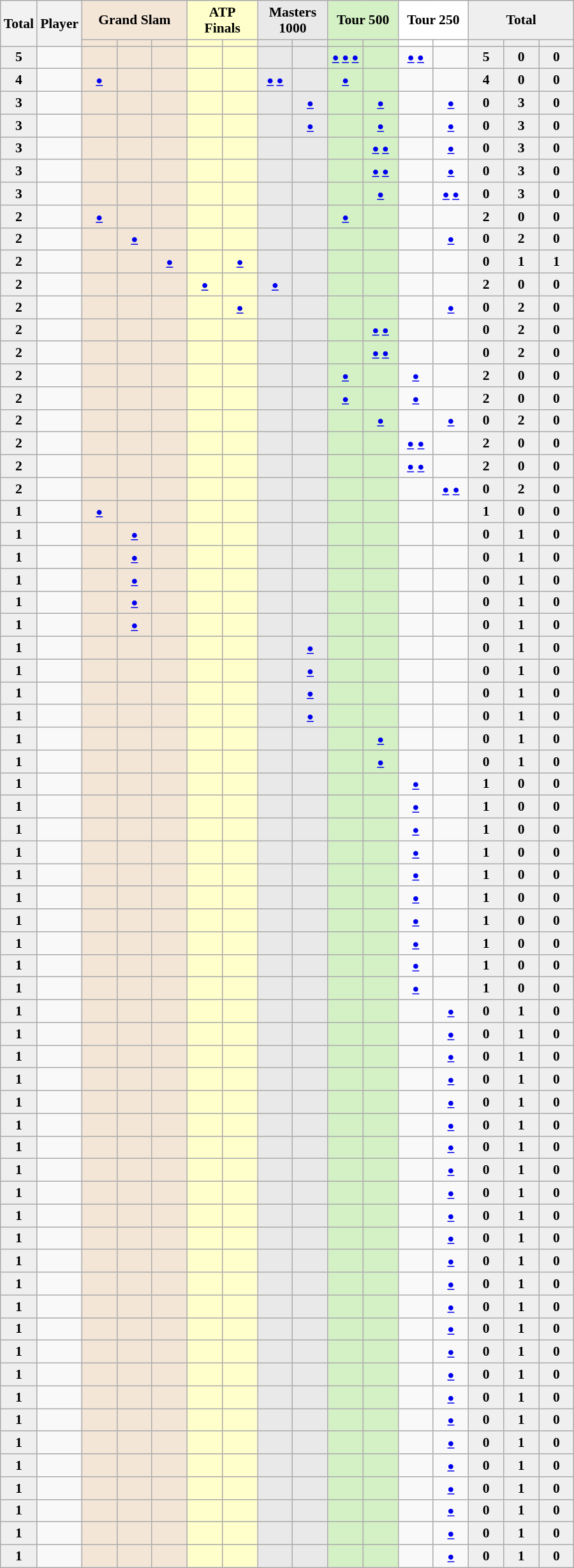<table class="sortable wikitable nowrap" style="font-size:90%">
<tr>
<th rowspan="2">Total</th>
<th rowspan="2">Player</th>
<th style="background-color:#f3e6d7;" colspan="3">Grand Slam</th>
<th style="background-color:#ffffcc;" colspan="2">ATP Finals</th>
<th style="background-color:#e9e9e9;" colspan="2">Masters 1000</th>
<th style="background-color:#d4f1c5;" colspan="2">Tour 500</th>
<th style="background-color:#ffffff;" colspan="2">Tour 250</th>
<th style="background-color:#efefef;" colspan="3">Total</th>
</tr>
<tr>
<th style="width:30px; background-color:#f3e6d7;"></th>
<th style="width:30px; background-color:#f3e6d7;"></th>
<th style="width:30px; background-color:#f3e6d7;"></th>
<th style="width:30px; background-color:#ffffcc;"></th>
<th style="width:30px; background-color:#ffffcc;"></th>
<th style="width:30px; background-color:#e9e9e9;"></th>
<th style="width:30px; background-color:#e9e9e9;"></th>
<th style="width:30px; background-color:#d4f1c5;"></th>
<th style="width:30px; background-color:#d4f1c5;"></th>
<th style="width:30px; background-color:#ffffff;"></th>
<th style="width:30px; background-color:#ffffff;"></th>
<th style="width:30px; background-color:#efefef;"></th>
<th style="width:30px; background-color:#efefef;"></th>
<th style="width:30px; background-color:#efefef;"></th>
</tr>
<tr align="center">
<td style="background:#efefef;"><strong>5</strong></td>
<td align="left"></td>
<td style="background:#F3E6D7;"></td>
<td style="background:#F3E6D7;"></td>
<td style="background:#F3E6D7;"></td>
<td style="background:#ffc;"></td>
<td style="background:#ffc;"></td>
<td style="background:#E9E9E9;"></td>
<td style="background:#E9E9E9;"></td>
<td style="background:#D4F1C5;"><small><a href='#'>●</a> <a href='#'>●</a> <a href='#'>●</a></small></td>
<td style="background:#D4F1C5;"></td>
<td><small><a href='#'>●</a> <a href='#'>●</a></small></td>
<td></td>
<td style="background:#efefef;"><strong>5</strong></td>
<td style="background:#efefef;"><strong>0</strong></td>
<td style="background:#efefef;"><strong>0</strong></td>
</tr>
<tr align="center">
<td style="background:#efefef;"><strong>4</strong></td>
<td align="left"></td>
<td style="background:#F3E6D7;"><small><a href='#'>●</a></small></td>
<td style="background:#F3E6D7;"></td>
<td style="background:#F3E6D7;"></td>
<td style="background:#ffc;"></td>
<td style="background:#ffc;"></td>
<td style="background:#E9E9E9;"><small><a href='#'>●</a> <a href='#'>●</a></small></td>
<td style="background:#E9E9E9;"></td>
<td style="background:#D4F1C5;"><small><a href='#'>●</a></small></td>
<td style="background:#D4F1C5;"></td>
<td></td>
<td></td>
<td style="background:#efefef;"><strong>4</strong></td>
<td style="background:#efefef;"><strong>0</strong></td>
<td style="background:#efefef;"><strong>0</strong></td>
</tr>
<tr align="center">
<td style="background:#efefef;"><strong>3</strong></td>
<td align="left"></td>
<td style="background:#F3E6D7;"></td>
<td style="background:#F3E6D7;"></td>
<td style="background:#F3E6D7;"></td>
<td style="background:#ffc;"></td>
<td style="background:#ffc;"></td>
<td style="background:#E9E9E9;"></td>
<td style="background:#E9E9E9;"><small><a href='#'>●</a></small></td>
<td style="background:#D4F1C5;"></td>
<td style="background:#D4F1C5;"><small><a href='#'>●</a></small></td>
<td></td>
<td><small><a href='#'>●</a></small></td>
<td style="background:#efefef;"><strong>0</strong></td>
<td style="background:#efefef;"><strong>3</strong></td>
<td style="background:#efefef;"><strong>0</strong></td>
</tr>
<tr align="center">
<td style="background:#efefef;"><strong>3</strong></td>
<td align="left"></td>
<td style="background:#F3E6D7;"></td>
<td style="background:#F3E6D7;"></td>
<td style="background:#F3E6D7;"></td>
<td style="background:#ffc;"></td>
<td style="background:#ffc;"></td>
<td style="background:#E9E9E9;"></td>
<td style="background:#E9E9E9;"><small><a href='#'>●</a></small></td>
<td style="background:#D4F1C5;"></td>
<td style="background:#D4F1C5;"><small><a href='#'>●</a></small></td>
<td></td>
<td><small><a href='#'>●</a></small></td>
<td style="background:#efefef;"><strong>0</strong></td>
<td style="background:#efefef;"><strong>3</strong></td>
<td style="background:#efefef;"><strong>0</strong></td>
</tr>
<tr align="center">
<td style="background:#efefef;"><strong>3</strong></td>
<td align="left"></td>
<td style="background:#F3E6D7;"></td>
<td style="background:#F3E6D7;"></td>
<td style="background:#F3E6D7;"></td>
<td style="background:#ffc;"></td>
<td style="background:#ffc;"></td>
<td style="background:#E9E9E9;"></td>
<td style="background:#E9E9E9;"></td>
<td style="background:#D4F1C5;"></td>
<td style="background:#D4F1C5;"><small><a href='#'>●</a> <a href='#'>●</a></small></td>
<td></td>
<td> <small><a href='#'>●</a> </small></td>
<td style="background:#efefef;"><strong>0</strong></td>
<td style="background:#efefef;"><strong>3</strong></td>
<td style="background:#efefef;"><strong>0</strong></td>
</tr>
<tr align="center">
<td style="background:#efefef;"><strong>3</strong></td>
<td align="left"></td>
<td style="background:#F3E6D7;"></td>
<td style="background:#F3E6D7;"></td>
<td style="background:#F3E6D7;"></td>
<td style="background:#ffc;"></td>
<td style="background:#ffc;"></td>
<td style="background:#E9E9E9;"></td>
<td style="background:#E9E9E9;"></td>
<td style="background:#D4F1C5;"></td>
<td style="background:#D4F1C5;"><small><a href='#'>●</a> <a href='#'>●</a></small></td>
<td></td>
<td> <small><a href='#'>●</a> </small></td>
<td style="background:#efefef;"><strong>0</strong></td>
<td style="background:#efefef;"><strong>3</strong></td>
<td style="background:#efefef;"><strong>0</strong></td>
</tr>
<tr align="center">
<td style="background:#efefef;"><strong>3</strong></td>
<td align="left"></td>
<td style="background:#F3E6D7;"></td>
<td style="background:#F3E6D7;"></td>
<td style="background:#F3E6D7;"></td>
<td style="background:#ffc;"></td>
<td style="background:#ffc;"></td>
<td style="background:#E9E9E9;"></td>
<td style="background:#E9E9E9;"></td>
<td style="background:#D4F1C5;"></td>
<td style="background:#D4F1C5;"><small><a href='#'>●</a></small></td>
<td></td>
<td><small><a href='#'>●</a> <a href='#'>●</a></small></td>
<td style="background:#efefef;"><strong>0</strong></td>
<td style="background:#efefef;"><strong>3</strong></td>
<td style="background:#efefef;"><strong>0</strong></td>
</tr>
<tr align="center">
<td style="background:#efefef;"><strong>2</strong></td>
<td align="left"></td>
<td style="background:#F3E6D7;"><small><a href='#'>●</a></small></td>
<td style="background:#F3E6D7;"></td>
<td style="background:#F3E6D7;"></td>
<td style="background:#ffc;"></td>
<td style="background:#ffc;"></td>
<td style="background:#E9E9E9;"></td>
<td style="background:#E9E9E9;"></td>
<td style="background:#D4F1C5;"><small><a href='#'>●</a></small></td>
<td style="background:#D4F1C5;"></td>
<td></td>
<td></td>
<td style="background:#efefef;"><strong>2</strong></td>
<td style="background:#efefef;"><strong>0</strong></td>
<td style="background:#efefef;"><strong>0</strong></td>
</tr>
<tr align="center">
<td style="background:#efefef;"><strong>2</strong></td>
<td align="left"></td>
<td style="background:#F3E6D7;"></td>
<td style="background:#F3E6D7;"><small><a href='#'>●</a></small></td>
<td style="background:#F3E6D7;"></td>
<td style="background:#ffc;"></td>
<td style="background:#ffc;"></td>
<td style="background:#E9E9E9;"></td>
<td style="background:#E9E9E9;"></td>
<td style="background:#D4F1C5;"></td>
<td style="background:#D4F1C5;"></td>
<td></td>
<td><small><a href='#'>●</a></small></td>
<td style="background:#efefef;"><strong>0</strong></td>
<td style="background:#efefef;"><strong>2</strong></td>
<td style="background:#efefef;"><strong>0</strong></td>
</tr>
<tr align="center">
<td style="background:#efefef;"><strong>2</strong></td>
<td align="left"></td>
<td style="background:#F3E6D7;"></td>
<td style="background:#F3E6D7;"></td>
<td style="background:#F3E6D7;"><small><a href='#'>●</a></small></td>
<td style="background:#ffc;"></td>
<td style="background:#ffc;"><small><a href='#'>●</a></small></td>
<td style="background:#E9E9E9;"></td>
<td style="background:#E9E9E9;"></td>
<td style="background:#D4F1C5;"></td>
<td style="background:#D4F1C5;"></td>
<td></td>
<td></td>
<td style="background:#efefef;"><strong>0</strong></td>
<td style="background:#efefef;"><strong>1</strong></td>
<td style="background:#efefef;"><strong>1</strong></td>
</tr>
<tr align="center">
<td style="background:#efefef;"><strong>2</strong></td>
<td align="left"></td>
<td style="background:#F3E6D7;"></td>
<td style="background:#F3E6D7;"></td>
<td style="background:#F3E6D7;"></td>
<td style="background:#ffc;"> <small><a href='#'>●</a></small></td>
<td style="background:#ffc;"></td>
<td style="background:#E9E9E9;"><small><a href='#'>●</a></small></td>
<td style="background:#E9E9E9;"></td>
<td style="background:#D4F1C5;"></td>
<td style="background:#D4F1C5;"></td>
<td></td>
<td></td>
<td style="background:#efefef;"><strong>2</strong></td>
<td style="background:#efefef;"><strong>0</strong></td>
<td style="background:#efefef;"><strong>0</strong></td>
</tr>
<tr align="center">
<td style="background:#efefef;"><strong>2</strong></td>
<td align="left"></td>
<td style="background:#F3E6D7;"></td>
<td style="background:#F3E6D7;"></td>
<td style="background:#F3E6D7;"></td>
<td style="background:#ffc;"></td>
<td style="background:#ffc;"><small><a href='#'>●</a></small></td>
<td style="background:#E9E9E9;"></td>
<td style="background:#E9E9E9;"></td>
<td style="background:#D4F1C5;"></td>
<td style="background:#D4F1C5;"></td>
<td></td>
<td> <small><a href='#'>●</a></small></td>
<td style="background:#efefef;"><strong>0</strong></td>
<td style="background:#efefef;"><strong>2</strong></td>
<td style="background:#efefef;"><strong>0</strong></td>
</tr>
<tr align="center">
<td style="background:#efefef;"><strong>2</strong></td>
<td align="left"></td>
<td style="background:#F3E6D7;"></td>
<td style="background:#F3E6D7;"></td>
<td style="background:#F3E6D7;"></td>
<td style="background:#ffc;"></td>
<td style="background:#ffc;"></td>
<td style="background:#E9E9E9;"></td>
<td style="background:#E9E9E9;"></td>
<td style="background:#D4F1C5;"></td>
<td style="background:#D4F1C5;"><small><a href='#'>●</a> <a href='#'>●</a></small></td>
<td></td>
<td></td>
<td style="background:#efefef;"><strong>0</strong></td>
<td style="background:#efefef;"><strong>2</strong></td>
<td style="background:#efefef;"><strong>0</strong></td>
</tr>
<tr align="center">
<td style="background:#efefef;"><strong>2</strong></td>
<td align="left"></td>
<td style="background:#F3E6D7;"></td>
<td style="background:#F3E6D7;"></td>
<td style="background:#F3E6D7;"></td>
<td style="background:#ffc;"></td>
<td style="background:#ffc;"></td>
<td style="background:#E9E9E9;"></td>
<td style="background:#E9E9E9;"></td>
<td style="background:#D4F1C5;"></td>
<td style="background:#D4F1C5;"><small><a href='#'>●</a> <a href='#'>●</a></small></td>
<td></td>
<td></td>
<td style="background:#efefef;"><strong>0</strong></td>
<td style="background:#efefef;"><strong>2</strong></td>
<td style="background:#efefef;"><strong>0</strong></td>
</tr>
<tr align="center">
<td style="background:#efefef;"><strong>2</strong></td>
<td align="left"></td>
<td style="background:#F3E6D7;"></td>
<td style="background:#F3E6D7;"></td>
<td style="background:#F3E6D7;"></td>
<td style="background:#ffc;"></td>
<td style="background:#ffc;"></td>
<td style="background:#E9E9E9;"></td>
<td style="background:#E9E9E9;"></td>
<td style="background:#D4F1C5;"><small><a href='#'>●</a></small></td>
<td style="background:#D4F1C5;"></td>
<td><small><a href='#'>●</a></small></td>
<td></td>
<td style="background:#efefef;"><strong>2</strong></td>
<td style="background:#efefef;"><strong>0</strong></td>
<td style="background:#efefef;"><strong>0</strong></td>
</tr>
<tr align="center">
<td style="background:#efefef;"><strong>2</strong></td>
<td align="left"></td>
<td style="background:#F3E6D7;"></td>
<td style="background:#F3E6D7;"></td>
<td style="background:#F3E6D7;"></td>
<td style="background:#ffc;"></td>
<td style="background:#ffc;"></td>
<td style="background:#E9E9E9;"></td>
<td style="background:#E9E9E9;"></td>
<td style="background:#D4F1C5;"><small><a href='#'>●</a></small></td>
<td style="background:#D4F1C5;"></td>
<td><small><a href='#'>●</a></small></td>
<td></td>
<td style="background:#efefef;"><strong>2</strong></td>
<td style="background:#efefef;"><strong>0</strong></td>
<td style="background:#efefef;"><strong>0</strong></td>
</tr>
<tr align="center">
<td style="background:#efefef;"><strong>2</strong></td>
<td align="left"></td>
<td style="background:#F3E6D7;"></td>
<td style="background:#F3E6D7;"></td>
<td style="background:#F3E6D7;"></td>
<td style="background:#ffc;"></td>
<td style="background:#ffc;"></td>
<td style="background:#E9E9E9;"></td>
<td style="background:#E9E9E9;"></td>
<td style="background:#D4F1C5;"></td>
<td style="background:#D4F1C5;"><small><a href='#'>●</a></small></td>
<td></td>
<td><small><a href='#'>●</a></small></td>
<td style="background:#efefef;"><strong>0</strong></td>
<td style="background:#efefef;"><strong>2</strong></td>
<td style="background:#efefef;"><strong>0</strong></td>
</tr>
<tr align="center">
<td style="background:#efefef;"><strong>2</strong></td>
<td align="left"></td>
<td style="background:#F3E6D7;"></td>
<td style="background:#F3E6D7;"></td>
<td style="background:#F3E6D7;"></td>
<td style="background:#ffc;"></td>
<td style="background:#ffc;"></td>
<td style="background:#E9E9E9;"></td>
<td style="background:#E9E9E9;"></td>
<td style="background:#D4F1C5;"></td>
<td style="background:#D4F1C5;"></td>
<td><small><a href='#'>●</a></small> <small><a href='#'>●</a></small></td>
<td></td>
<td style="background:#efefef;"><strong>2</strong></td>
<td style="background:#efefef;"><strong>0</strong></td>
<td style="background:#efefef;"><strong>0</strong></td>
</tr>
<tr align="center">
<td style="background:#efefef;"><strong>2</strong></td>
<td align="left"></td>
<td style="background:#F3E6D7;"></td>
<td style="background:#F3E6D7;"></td>
<td style="background:#F3E6D7;"></td>
<td style="background:#ffc;"></td>
<td style="background:#ffc;"></td>
<td style="background:#E9E9E9;"></td>
<td style="background:#E9E9E9;"></td>
<td style="background:#D4F1C5;"></td>
<td style="background:#D4F1C5;"></td>
<td><small><a href='#'>●</a></small> <small><a href='#'>●</a></small></td>
<td></td>
<td style="background:#efefef;"><strong>2</strong></td>
<td style="background:#efefef;"><strong>0</strong></td>
<td style="background:#efefef;"><strong>0</strong></td>
</tr>
<tr align="center">
<td style="background:#efefef;"><strong>2</strong></td>
<td align="left"></td>
<td style="background:#F3E6D7;"></td>
<td style="background:#F3E6D7;"></td>
<td style="background:#F3E6D7;"></td>
<td style="background:#ffc;"></td>
<td style="background:#ffc;"></td>
<td style="background:#E9E9E9;"></td>
<td style="background:#E9E9E9;"></td>
<td style="background:#D4F1C5;"></td>
<td style="background:#D4F1C5;"></td>
<td></td>
<td> <small><a href='#'>●</a></small> <small><a href='#'>●</a></small></td>
<td style="background:#efefef;"><strong>0</strong></td>
<td style="background:#efefef;"><strong>2</strong></td>
<td style="background:#efefef;"><strong>0</strong></td>
</tr>
<tr align="center">
<td style="background:#efefef;"><strong>1</strong></td>
<td align="left"></td>
<td style="background:#F3E6D7;"><small><a href='#'>●</a></small></td>
<td style="background:#F3E6D7;"></td>
<td style="background:#F3E6D7;"></td>
<td style="background:#ffc;"></td>
<td style="background:#ffc;"></td>
<td style="background:#E9E9E9;"></td>
<td style="background:#E9E9E9;"></td>
<td style="background:#D4F1C5;"></td>
<td style="background:#D4F1C5;"></td>
<td></td>
<td></td>
<td style="background:#efefef;"><strong>1</strong></td>
<td style="background:#efefef;"><strong>0</strong></td>
<td style="background:#efefef;"><strong>0</strong></td>
</tr>
<tr align="center">
<td style="background:#efefef;"><strong>1</strong></td>
<td align="left"></td>
<td style="background:#F3E6D7;"></td>
<td style="background:#F3E6D7;"><small><a href='#'>●</a></small></td>
<td style="background:#F3E6D7;"></td>
<td style="background:#ffc;"></td>
<td style="background:#ffc;"></td>
<td style="background:#E9E9E9;"></td>
<td style="background:#E9E9E9;"></td>
<td style="background:#D4F1C5;"></td>
<td style="background:#D4F1C5;"></td>
<td></td>
<td></td>
<td style="background:#efefef;"><strong>0</strong></td>
<td style="background:#efefef;"><strong>1</strong></td>
<td style="background:#efefef;"><strong>0</strong></td>
</tr>
<tr align="center">
<td style="background:#efefef;"><strong>1</strong></td>
<td align="left"></td>
<td style="background:#F3E6D7;"></td>
<td style="background:#F3E6D7;"><small><a href='#'>●</a></small></td>
<td style="background:#F3E6D7;"></td>
<td style="background:#ffc;"></td>
<td style="background:#ffc;"></td>
<td style="background:#E9E9E9;"></td>
<td style="background:#E9E9E9;"></td>
<td style="background:#D4F1C5;"></td>
<td style="background:#D4F1C5;"></td>
<td></td>
<td></td>
<td style="background:#efefef;"><strong>0</strong></td>
<td style="background:#efefef;"><strong>1</strong></td>
<td style="background:#efefef;"><strong>0</strong></td>
</tr>
<tr align="center">
<td style="background:#efefef;"><strong>1</strong></td>
<td align="left"></td>
<td style="background:#F3E6D7;"></td>
<td style="background:#F3E6D7;"><small><a href='#'>●</a></small></td>
<td style="background:#F3E6D7;"></td>
<td style="background:#ffc;"></td>
<td style="background:#ffc;"></td>
<td style="background:#E9E9E9;"></td>
<td style="background:#E9E9E9;"></td>
<td style="background:#D4F1C5;"></td>
<td style="background:#D4F1C5;"></td>
<td></td>
<td></td>
<td style="background:#efefef;"><strong>0</strong></td>
<td style="background:#efefef;"><strong>1</strong></td>
<td style="background:#efefef;"><strong>0</strong></td>
</tr>
<tr align="center">
<td style="background:#efefef;"><strong>1</strong></td>
<td align="left"></td>
<td style="background:#F3E6D7;"></td>
<td style="background:#F3E6D7;"><small><a href='#'>●</a></small></td>
<td style="background:#F3E6D7;"></td>
<td style="background:#ffc;"></td>
<td style="background:#ffc;"></td>
<td style="background:#E9E9E9;"></td>
<td style="background:#E9E9E9;"></td>
<td style="background:#D4F1C5;"></td>
<td style="background:#D4F1C5;"></td>
<td></td>
<td></td>
<td style="background:#efefef;"><strong>0</strong></td>
<td style="background:#efefef;"><strong>1</strong></td>
<td style="background:#efefef;"><strong>0</strong></td>
</tr>
<tr align="center">
<td style="background:#efefef;"><strong>1</strong></td>
<td align="left"></td>
<td style="background:#F3E6D7;"></td>
<td style="background:#F3E6D7;"><small><a href='#'>●</a></small></td>
<td style="background:#F3E6D7;"></td>
<td style="background:#ffc;"></td>
<td style="background:#ffc;"></td>
<td style="background:#E9E9E9;"></td>
<td style="background:#E9E9E9;"></td>
<td style="background:#D4F1C5;"></td>
<td style="background:#D4F1C5;"></td>
<td></td>
<td></td>
<td style="background:#efefef;"><strong>0</strong></td>
<td style="background:#efefef;"><strong>1</strong></td>
<td style="background:#efefef;"><strong>0</strong></td>
</tr>
<tr align="center">
<td style="background:#efefef;"><strong>1</strong></td>
<td align="left"></td>
<td style="background:#F3E6D7;"></td>
<td style="background:#F3E6D7;"></td>
<td style="background:#F3E6D7;"></td>
<td style="background:#ffc;"></td>
<td style="background:#ffc;"></td>
<td style="background:#E9E9E9;"></td>
<td style="background:#E9E9E9;"><small><a href='#'>●</a></small></td>
<td style="background:#D4F1C5;"></td>
<td style="background:#D4F1C5;"></td>
<td></td>
<td></td>
<td style="background:#efefef;"><strong>0</strong></td>
<td style="background:#efefef;"><strong>1</strong></td>
<td style="background:#efefef;"><strong>0</strong></td>
</tr>
<tr align="center">
<td style="background:#efefef;"><strong>1</strong></td>
<td align="left"></td>
<td style="background:#F3E6D7;"></td>
<td style="background:#F3E6D7;"></td>
<td style="background:#F3E6D7;"></td>
<td style="background:#ffc;"></td>
<td style="background:#ffc;"></td>
<td style="background:#E9E9E9;"></td>
<td style="background:#E9E9E9;"><small><a href='#'>●</a></small></td>
<td style="background:#D4F1C5;"></td>
<td style="background:#D4F1C5;"></td>
<td></td>
<td></td>
<td style="background:#efefef;"><strong>0</strong></td>
<td style="background:#efefef;"><strong>1</strong></td>
<td style="background:#efefef;"><strong>0</strong></td>
</tr>
<tr align="center">
<td style="background:#efefef;"><strong>1</strong></td>
<td align="left"></td>
<td style="background:#F3E6D7;"></td>
<td style="background:#F3E6D7;"></td>
<td style="background:#F3E6D7;"></td>
<td style="background:#ffc;"></td>
<td style="background:#ffc;"></td>
<td style="background:#E9E9E9;"></td>
<td style="background:#E9E9E9;"><small><a href='#'>●</a></small></td>
<td style="background:#D4F1C5;"></td>
<td style="background:#D4F1C5;"></td>
<td></td>
<td></td>
<td style="background:#efefef;"><strong>0</strong></td>
<td style="background:#efefef;"><strong>1</strong></td>
<td style="background:#efefef;"><strong>0</strong></td>
</tr>
<tr align="center">
<td style="background:#efefef;"><strong>1</strong></td>
<td align="left"></td>
<td style="background:#F3E6D7;"></td>
<td style="background:#F3E6D7;"></td>
<td style="background:#F3E6D7;"></td>
<td style="background:#ffc;"></td>
<td style="background:#ffc;"></td>
<td style="background:#E9E9E9;"></td>
<td style="background:#E9E9E9;"><small><a href='#'>●</a></small></td>
<td style="background:#D4F1C5;"></td>
<td style="background:#D4F1C5;"></td>
<td></td>
<td></td>
<td style="background:#efefef;"><strong>0</strong></td>
<td style="background:#efefef;"><strong>1</strong></td>
<td style="background:#efefef;"><strong>0</strong></td>
</tr>
<tr align="center">
<td style="background:#efefef;"><strong>1</strong></td>
<td align="left"></td>
<td style="background:#F3E6D7;"></td>
<td style="background:#F3E6D7;"></td>
<td style="background:#F3E6D7;"></td>
<td style="background:#ffc;"></td>
<td style="background:#ffc;"></td>
<td style="background:#E9E9E9;"></td>
<td style="background:#E9E9E9;"></td>
<td style="background:#D4F1C5;"></td>
<td style="background:#D4F1C5;"><small><a href='#'>●</a></small></td>
<td></td>
<td></td>
<td style="background:#efefef;"><strong>0</strong></td>
<td style="background:#efefef;"><strong>1</strong></td>
<td style="background:#efefef;"><strong>0</strong></td>
</tr>
<tr align="center">
<td style="background:#efefef;"><strong>1</strong></td>
<td align="left"></td>
<td style="background:#F3E6D7;"></td>
<td style="background:#F3E6D7;"></td>
<td style="background:#F3E6D7;"></td>
<td style="background:#ffc;"></td>
<td style="background:#ffc;"></td>
<td style="background:#E9E9E9;"></td>
<td style="background:#E9E9E9;"></td>
<td style="background:#D4F1C5;"></td>
<td style="background:#D4F1C5;"><small><a href='#'>●</a></small></td>
<td></td>
<td></td>
<td style="background:#efefef;"><strong>0</strong></td>
<td style="background:#efefef;"><strong>1</strong></td>
<td style="background:#efefef;"><strong>0</strong></td>
</tr>
<tr align="center">
<td style="background:#efefef;"><strong>1</strong></td>
<td align="left"></td>
<td style="background:#F3E6D7;"></td>
<td style="background:#F3E6D7;"></td>
<td style="background:#F3E6D7;"></td>
<td style="background:#ffc;"></td>
<td style="background:#ffc;"></td>
<td style="background:#E9E9E9;"></td>
<td style="background:#E9E9E9;"></td>
<td style="background:#D4F1C5;"></td>
<td style="background:#D4F1C5;"></td>
<td><small><a href='#'>●</a></small></td>
<td></td>
<td style="background:#efefef;"><strong>1</strong></td>
<td style="background:#efefef;"><strong>0</strong></td>
<td style="background:#efefef;"><strong>0</strong></td>
</tr>
<tr align="center">
<td style="background:#efefef;"><strong>1</strong></td>
<td align="left"></td>
<td style="background:#F3E6D7;"></td>
<td style="background:#F3E6D7;"></td>
<td style="background:#F3E6D7;"></td>
<td style="background:#ffc;"></td>
<td style="background:#ffc;"></td>
<td style="background:#E9E9E9;"></td>
<td style="background:#E9E9E9;"></td>
<td style="background:#D4F1C5;"></td>
<td style="background:#D4F1C5;"></td>
<td><small><a href='#'>●</a></small></td>
<td></td>
<td style="background:#efefef;"><strong>1</strong></td>
<td style="background:#efefef;"><strong>0</strong></td>
<td style="background:#efefef;"><strong>0</strong></td>
</tr>
<tr align="center">
<td style="background:#efefef;"><strong>1</strong></td>
<td align="left"></td>
<td style="background:#F3E6D7;"></td>
<td style="background:#F3E6D7;"></td>
<td style="background:#F3E6D7;"></td>
<td style="background:#ffc;"></td>
<td style="background:#ffc;"></td>
<td style="background:#E9E9E9;"></td>
<td style="background:#E9E9E9;"></td>
<td style="background:#D4F1C5;"></td>
<td style="background:#D4F1C5;"></td>
<td><small><a href='#'>●</a></small></td>
<td></td>
<td style="background:#efefef;"><strong>1</strong></td>
<td style="background:#efefef;"><strong>0</strong></td>
<td style="background:#efefef;"><strong>0</strong></td>
</tr>
<tr align="center">
<td style="background:#efefef;"><strong>1</strong></td>
<td align="left"></td>
<td style="background:#F3E6D7;"></td>
<td style="background:#F3E6D7;"></td>
<td style="background:#F3E6D7;"></td>
<td style="background:#ffc;"></td>
<td style="background:#ffc;"></td>
<td style="background:#E9E9E9;"></td>
<td style="background:#E9E9E9;"></td>
<td style="background:#D4F1C5;"></td>
<td style="background:#D4F1C5;"></td>
<td><small><a href='#'>●</a></small></td>
<td></td>
<td style="background:#efefef;"><strong>1</strong></td>
<td style="background:#efefef;"><strong>0</strong></td>
<td style="background:#efefef;"><strong>0</strong></td>
</tr>
<tr align="center">
<td style="background:#efefef;"><strong>1</strong></td>
<td align="left"></td>
<td style="background:#F3E6D7;"></td>
<td style="background:#F3E6D7;"></td>
<td style="background:#F3E6D7;"></td>
<td style="background:#ffc;"></td>
<td style="background:#ffc;"></td>
<td style="background:#E9E9E9;"></td>
<td style="background:#E9E9E9;"></td>
<td style="background:#D4F1C5;"></td>
<td style="background:#D4F1C5;"></td>
<td><small><a href='#'>●</a></small></td>
<td></td>
<td style="background:#efefef;"><strong>1</strong></td>
<td style="background:#efefef;"><strong>0</strong></td>
<td style="background:#efefef;"><strong>0</strong></td>
</tr>
<tr align="center">
<td style="background:#efefef;"><strong>1</strong></td>
<td align="left"></td>
<td style="background:#F3E6D7;"></td>
<td style="background:#F3E6D7;"></td>
<td style="background:#F3E6D7;"></td>
<td style="background:#ffc;"></td>
<td style="background:#ffc;"></td>
<td style="background:#E9E9E9;"></td>
<td style="background:#E9E9E9;"></td>
<td style="background:#D4F1C5;"></td>
<td style="background:#D4F1C5;"></td>
<td><small><a href='#'>●</a></small></td>
<td></td>
<td style="background:#efefef;"><strong>1</strong></td>
<td style="background:#efefef;"><strong>0</strong></td>
<td style="background:#efefef;"><strong>0</strong></td>
</tr>
<tr align="center">
<td style="background:#efefef;"><strong>1</strong></td>
<td align="left"></td>
<td style="background:#F3E6D7;"></td>
<td style="background:#F3E6D7;"></td>
<td style="background:#F3E6D7;"></td>
<td style="background:#ffc;"></td>
<td style="background:#ffc;"></td>
<td style="background:#E9E9E9;"></td>
<td style="background:#E9E9E9;"></td>
<td style="background:#D4F1C5;"></td>
<td style="background:#D4F1C5;"></td>
<td><small><a href='#'>●</a></small></td>
<td></td>
<td style="background:#efefef;"><strong>1</strong></td>
<td style="background:#efefef;"><strong>0</strong></td>
<td style="background:#efefef;"><strong>0</strong></td>
</tr>
<tr align="center">
<td style="background:#efefef;"><strong>1</strong></td>
<td align="left"></td>
<td style="background:#F3E6D7;"></td>
<td style="background:#F3E6D7;"></td>
<td style="background:#F3E6D7;"></td>
<td style="background:#ffc;"></td>
<td style="background:#ffc;"></td>
<td style="background:#E9E9E9;"></td>
<td style="background:#E9E9E9;"></td>
<td style="background:#D4F1C5;"></td>
<td style="background:#D4F1C5;"></td>
<td><small><a href='#'>●</a></small></td>
<td></td>
<td style="background:#efefef;"><strong>1</strong></td>
<td style="background:#efefef;"><strong>0</strong></td>
<td style="background:#efefef;"><strong>0</strong></td>
</tr>
<tr align="center">
<td style="background:#efefef;"><strong>1</strong></td>
<td align="left"></td>
<td style="background:#F3E6D7;"></td>
<td style="background:#F3E6D7;"></td>
<td style="background:#F3E6D7;"></td>
<td style="background:#ffc;"></td>
<td style="background:#ffc;"></td>
<td style="background:#E9E9E9;"></td>
<td style="background:#E9E9E9;"></td>
<td style="background:#D4F1C5;"></td>
<td style="background:#D4F1C5;"></td>
<td><small><a href='#'>●</a></small></td>
<td></td>
<td style="background:#efefef;"><strong>1</strong></td>
<td style="background:#efefef;"><strong>0</strong></td>
<td style="background:#efefef;"><strong>0</strong></td>
</tr>
<tr align="center">
<td style="background:#efefef;"><strong>1</strong></td>
<td align="left"></td>
<td style="background:#F3E6D7;"></td>
<td style="background:#F3E6D7;"></td>
<td style="background:#F3E6D7;"></td>
<td style="background:#ffc;"></td>
<td style="background:#ffc;"></td>
<td style="background:#E9E9E9;"></td>
<td style="background:#E9E9E9;"></td>
<td style="background:#D4F1C5;"></td>
<td style="background:#D4F1C5;"></td>
<td><small><a href='#'>●</a></small></td>
<td></td>
<td style="background:#efefef;"><strong>1</strong></td>
<td style="background:#efefef;"><strong>0</strong></td>
<td style="background:#efefef;"><strong>0</strong></td>
</tr>
<tr align="center">
<td style="background:#efefef;"><strong>1</strong></td>
<td align="left"></td>
<td style="background:#F3E6D7;"></td>
<td style="background:#F3E6D7;"></td>
<td style="background:#F3E6D7;"></td>
<td style="background:#ffc;"></td>
<td style="background:#ffc;"></td>
<td style="background:#E9E9E9;"></td>
<td style="background:#E9E9E9;"></td>
<td style="background:#D4F1C5;"></td>
<td style="background:#D4F1C5;"></td>
<td></td>
<td> <small><a href='#'>●</a></small></td>
<td style="background:#efefef;"><strong>0</strong></td>
<td style="background:#efefef;"><strong>1</strong></td>
<td style="background:#efefef;"><strong>0</strong></td>
</tr>
<tr align="center">
<td style="background:#efefef;"><strong>1</strong></td>
<td align="left"></td>
<td style="background:#F3E6D7;"></td>
<td style="background:#F3E6D7;"></td>
<td style="background:#F3E6D7;"></td>
<td style="background:#ffc;"></td>
<td style="background:#ffc;"></td>
<td style="background:#E9E9E9;"></td>
<td style="background:#E9E9E9;"></td>
<td style="background:#D4F1C5;"></td>
<td style="background:#D4F1C5;"></td>
<td></td>
<td> <small><a href='#'>●</a></small></td>
<td style="background:#efefef;"><strong>0</strong></td>
<td style="background:#efefef;"><strong>1</strong></td>
<td style="background:#efefef;"><strong>0</strong></td>
</tr>
<tr align="center">
<td style="background:#efefef;"><strong>1</strong></td>
<td align="left"></td>
<td style="background:#F3E6D7;"></td>
<td style="background:#F3E6D7;"></td>
<td style="background:#F3E6D7;"></td>
<td style="background:#ffc;"></td>
<td style="background:#ffc;"></td>
<td style="background:#E9E9E9;"></td>
<td style="background:#E9E9E9;"></td>
<td style="background:#D4F1C5;"></td>
<td style="background:#D4F1C5;"></td>
<td></td>
<td> <small><a href='#'>●</a></small></td>
<td style="background:#efefef;"><strong>0</strong></td>
<td style="background:#efefef;"><strong>1</strong></td>
<td style="background:#efefef;"><strong>0</strong></td>
</tr>
<tr align="center">
<td style="background:#efefef;"><strong>1</strong></td>
<td align="left"></td>
<td style="background:#F3E6D7;"></td>
<td style="background:#F3E6D7;"></td>
<td style="background:#F3E6D7;"></td>
<td style="background:#ffc;"></td>
<td style="background:#ffc;"></td>
<td style="background:#E9E9E9;"></td>
<td style="background:#E9E9E9;"></td>
<td style="background:#D4F1C5;"></td>
<td style="background:#D4F1C5;"></td>
<td></td>
<td> <small><a href='#'>●</a></small></td>
<td style="background:#efefef;"><strong>0</strong></td>
<td style="background:#efefef;"><strong>1</strong></td>
<td style="background:#efefef;"><strong>0</strong></td>
</tr>
<tr align="center">
<td style="background:#efefef;"><strong>1</strong></td>
<td align="left"></td>
<td style="background:#F3E6D7;"></td>
<td style="background:#F3E6D7;"></td>
<td style="background:#F3E6D7;"></td>
<td style="background:#ffc;"></td>
<td style="background:#ffc;"></td>
<td style="background:#E9E9E9;"></td>
<td style="background:#E9E9E9;"></td>
<td style="background:#D4F1C5;"></td>
<td style="background:#D4F1C5;"></td>
<td></td>
<td><small><a href='#'>●</a></small></td>
<td style="background:#efefef;"><strong>0</strong></td>
<td style="background:#efefef;"><strong>1</strong></td>
<td style="background:#efefef;"><strong>0</strong></td>
</tr>
<tr align="center">
<td style="background:#efefef;"><strong>1</strong></td>
<td align="left"></td>
<td style="background:#F3E6D7;"></td>
<td style="background:#F3E6D7;"></td>
<td style="background:#F3E6D7;"></td>
<td style="background:#ffc;"></td>
<td style="background:#ffc;"></td>
<td style="background:#E9E9E9;"></td>
<td style="background:#E9E9E9;"></td>
<td style="background:#D4F1C5;"></td>
<td style="background:#D4F1C5;"></td>
<td></td>
<td><small><a href='#'>●</a></small></td>
<td style="background:#efefef;"><strong>0</strong></td>
<td style="background:#efefef;"><strong>1</strong></td>
<td style="background:#efefef;"><strong>0</strong></td>
</tr>
<tr align="center">
<td style="background:#efefef;"><strong>1</strong></td>
<td align="left"></td>
<td style="background:#F3E6D7;"></td>
<td style="background:#F3E6D7;"></td>
<td style="background:#F3E6D7;"></td>
<td style="background:#ffc;"></td>
<td style="background:#ffc;"></td>
<td style="background:#E9E9E9;"></td>
<td style="background:#E9E9E9;"></td>
<td style="background:#D4F1C5;"></td>
<td style="background:#D4F1C5;"></td>
<td></td>
<td><small><a href='#'>●</a></small></td>
<td style="background:#efefef;"><strong>0</strong></td>
<td style="background:#efefef;"><strong>1</strong></td>
<td style="background:#efefef;"><strong>0</strong></td>
</tr>
<tr align="center">
<td style="background:#efefef;"><strong>1</strong></td>
<td align="left"></td>
<td style="background:#F3E6D7;"></td>
<td style="background:#F3E6D7;"></td>
<td style="background:#F3E6D7;"></td>
<td style="background:#ffc;"></td>
<td style="background:#ffc;"></td>
<td style="background:#E9E9E9;"></td>
<td style="background:#E9E9E9;"></td>
<td style="background:#D4F1C5;"></td>
<td style="background:#D4F1C5;"></td>
<td></td>
<td><small><a href='#'>●</a></small></td>
<td style="background:#efefef;"><strong>0</strong></td>
<td style="background:#efefef;"><strong>1</strong></td>
<td style="background:#efefef;"><strong>0</strong></td>
</tr>
<tr align="center">
<td style="background:#efefef;"><strong>1</strong></td>
<td align="left"></td>
<td style="background:#F3E6D7;"></td>
<td style="background:#F3E6D7;"></td>
<td style="background:#F3E6D7;"></td>
<td style="background:#ffc;"></td>
<td style="background:#ffc;"></td>
<td style="background:#E9E9E9;"></td>
<td style="background:#E9E9E9;"></td>
<td style="background:#D4F1C5;"></td>
<td style="background:#D4F1C5;"></td>
<td></td>
<td><small><a href='#'>●</a></small></td>
<td style="background:#efefef;"><strong>0</strong></td>
<td style="background:#efefef;"><strong>1</strong></td>
<td style="background:#efefef;"><strong>0</strong></td>
</tr>
<tr align="center">
<td style="background:#efefef;"><strong>1</strong></td>
<td align="left"></td>
<td style="background:#F3E6D7;"></td>
<td style="background:#F3E6D7;"></td>
<td style="background:#F3E6D7;"></td>
<td style="background:#ffc;"></td>
<td style="background:#ffc;"></td>
<td style="background:#E9E9E9;"></td>
<td style="background:#E9E9E9;"></td>
<td style="background:#D4F1C5;"></td>
<td style="background:#D4F1C5;"></td>
<td></td>
<td> <small><a href='#'>●</a></small></td>
<td style="background:#efefef;"><strong>0</strong></td>
<td style="background:#efefef;"><strong>1</strong></td>
<td style="background:#efefef;"><strong>0</strong></td>
</tr>
<tr align="center">
<td style="background:#efefef;"><strong>1</strong></td>
<td align="left"></td>
<td style="background:#F3E6D7;"></td>
<td style="background:#F3E6D7;"></td>
<td style="background:#F3E6D7;"></td>
<td style="background:#ffc;"></td>
<td style="background:#ffc;"></td>
<td style="background:#E9E9E9;"></td>
<td style="background:#E9E9E9;"></td>
<td style="background:#D4F1C5;"></td>
<td style="background:#D4F1C5;"></td>
<td></td>
<td> <small><a href='#'>●</a></small></td>
<td style="background:#efefef;"><strong>0</strong></td>
<td style="background:#efefef;"><strong>1</strong></td>
<td style="background:#efefef;"><strong>0</strong></td>
</tr>
<tr align="center">
<td style="background:#efefef;"><strong>1</strong></td>
<td align="left"></td>
<td style="background:#F3E6D7;"></td>
<td style="background:#F3E6D7;"></td>
<td style="background:#F3E6D7;"></td>
<td style="background:#ffc;"></td>
<td style="background:#ffc;"></td>
<td style="background:#E9E9E9;"></td>
<td style="background:#E9E9E9;"></td>
<td style="background:#D4F1C5;"></td>
<td style="background:#D4F1C5;"></td>
<td></td>
<td><small><a href='#'>●</a></small></td>
<td style="background:#efefef;"><strong>0</strong></td>
<td style="background:#efefef;"><strong>1</strong></td>
<td style="background:#efefef;"><strong>0</strong></td>
</tr>
<tr align="center">
<td style="background:#efefef;"><strong>1</strong></td>
<td align="left"></td>
<td style="background:#F3E6D7;"></td>
<td style="background:#F3E6D7;"></td>
<td style="background:#F3E6D7;"></td>
<td style="background:#ffc;"></td>
<td style="background:#ffc;"></td>
<td style="background:#E9E9E9;"></td>
<td style="background:#E9E9E9;"></td>
<td style="background:#D4F1C5;"></td>
<td style="background:#D4F1C5;"></td>
<td></td>
<td> <small><a href='#'>●</a></small></td>
<td style="background:#efefef;"><strong>0</strong></td>
<td style="background:#efefef;"><strong>1</strong></td>
<td style="background:#efefef;"><strong>0</strong></td>
</tr>
<tr align="center">
<td style="background:#efefef;"><strong>1</strong></td>
<td align="left"></td>
<td style="background:#F3E6D7;"></td>
<td style="background:#F3E6D7;"></td>
<td style="background:#F3E6D7;"></td>
<td style="background:#ffc;"></td>
<td style="background:#ffc;"></td>
<td style="background:#E9E9E9;"></td>
<td style="background:#E9E9E9;"></td>
<td style="background:#D4F1C5;"></td>
<td style="background:#D4F1C5;"></td>
<td></td>
<td> <small><a href='#'>●</a></small></td>
<td style="background:#efefef;"><strong>0</strong></td>
<td style="background:#efefef;"><strong>1</strong></td>
<td style="background:#efefef;"><strong>0</strong></td>
</tr>
<tr align="center">
<td style="background:#efefef;"><strong>1</strong></td>
<td align="left"></td>
<td style="background:#F3E6D7;"></td>
<td style="background:#F3E6D7;"></td>
<td style="background:#F3E6D7;"></td>
<td style="background:#ffc;"></td>
<td style="background:#ffc;"></td>
<td style="background:#E9E9E9;"></td>
<td style="background:#E9E9E9;"></td>
<td style="background:#D4F1C5;"></td>
<td style="background:#D4F1C5;"></td>
<td></td>
<td> <small><a href='#'>●</a></small></td>
<td style="background:#efefef;"><strong>0</strong></td>
<td style="background:#efefef;"><strong>1</strong></td>
<td style="background:#efefef;"><strong>0</strong></td>
</tr>
<tr align="center">
<td style="background:#efefef;"><strong>1</strong></td>
<td align="left"></td>
<td style="background:#F3E6D7;"></td>
<td style="background:#F3E6D7;"></td>
<td style="background:#F3E6D7;"></td>
<td style="background:#ffc;"></td>
<td style="background:#ffc;"></td>
<td style="background:#E9E9E9;"></td>
<td style="background:#E9E9E9;"></td>
<td style="background:#D4F1C5;"></td>
<td style="background:#D4F1C5;"></td>
<td></td>
<td> <small><a href='#'>●</a></small></td>
<td style="background:#efefef;"><strong>0</strong></td>
<td style="background:#efefef;"><strong>1</strong></td>
<td style="background:#efefef;"><strong>0</strong></td>
</tr>
<tr align="center">
<td style="background:#efefef;"><strong>1</strong></td>
<td align="left"></td>
<td style="background:#F3E6D7;"></td>
<td style="background:#F3E6D7;"></td>
<td style="background:#F3E6D7;"></td>
<td style="background:#ffc;"></td>
<td style="background:#ffc;"></td>
<td style="background:#E9E9E9;"></td>
<td style="background:#E9E9E9;"></td>
<td style="background:#D4F1C5;"></td>
<td style="background:#D4F1C5;"></td>
<td></td>
<td><small><a href='#'>●</a></small></td>
<td style="background:#efefef;"><strong>0</strong></td>
<td style="background:#efefef;"><strong>1</strong></td>
<td style="background:#efefef;"><strong>0</strong></td>
</tr>
<tr align="center">
<td style="background:#efefef;"><strong>1</strong></td>
<td align="left"></td>
<td style="background:#F3E6D7;"></td>
<td style="background:#F3E6D7;"></td>
<td style="background:#F3E6D7;"></td>
<td style="background:#ffc;"></td>
<td style="background:#ffc;"></td>
<td style="background:#E9E9E9;"></td>
<td style="background:#E9E9E9;"></td>
<td style="background:#D4F1C5;"></td>
<td style="background:#D4F1C5;"></td>
<td></td>
<td><small><a href='#'>●</a></small></td>
<td style="background:#efefef;"><strong>0</strong></td>
<td style="background:#efefef;"><strong>1</strong></td>
<td style="background:#efefef;"><strong>0</strong></td>
</tr>
<tr align="center">
<td style="background:#efefef;"><strong>1</strong></td>
<td align="left"></td>
<td style="background:#F3E6D7;"></td>
<td style="background:#F3E6D7;"></td>
<td style="background:#F3E6D7;"></td>
<td style="background:#ffc;"></td>
<td style="background:#ffc;"></td>
<td style="background:#E9E9E9;"></td>
<td style="background:#E9E9E9;"></td>
<td style="background:#D4F1C5;"></td>
<td style="background:#D4F1C5;"></td>
<td></td>
<td><small><a href='#'>●</a></small></td>
<td style="background:#efefef;"><strong>0</strong></td>
<td style="background:#efefef;"><strong>1</strong></td>
<td style="background:#efefef;"><strong>0</strong></td>
</tr>
<tr align="center">
<td style="background:#efefef;"><strong>1</strong></td>
<td align="left"></td>
<td style="background:#F3E6D7;"></td>
<td style="background:#F3E6D7;"></td>
<td style="background:#F3E6D7;"></td>
<td style="background:#ffc;"></td>
<td style="background:#ffc;"></td>
<td style="background:#E9E9E9;"></td>
<td style="background:#E9E9E9;"></td>
<td style="background:#D4F1C5;"></td>
<td style="background:#D4F1C5;"></td>
<td></td>
<td> <small><a href='#'>●</a></small></td>
<td style="background:#efefef;"><strong>0</strong></td>
<td style="background:#efefef;"><strong>1</strong></td>
<td style="background:#efefef;"><strong>0</strong></td>
</tr>
<tr align="center">
<td style="background:#efefef;"><strong>1</strong></td>
<td align="left"></td>
<td style="background:#F3E6D7;"></td>
<td style="background:#F3E6D7;"></td>
<td style="background:#F3E6D7;"></td>
<td style="background:#ffc;"></td>
<td style="background:#ffc;"></td>
<td style="background:#E9E9E9;"></td>
<td style="background:#E9E9E9;"></td>
<td style="background:#D4F1C5;"></td>
<td style="background:#D4F1C5;"></td>
<td></td>
<td><small><a href='#'>●</a></small></td>
<td style="background:#efefef;"><strong>0</strong></td>
<td style="background:#efefef;"><strong>1</strong></td>
<td style="background:#efefef;"><strong>0</strong></td>
</tr>
<tr align="center">
<td style="background:#efefef;"><strong>1</strong></td>
<td align="left"></td>
<td style="background:#F3E6D7;"></td>
<td style="background:#F3E6D7;"></td>
<td style="background:#F3E6D7;"></td>
<td style="background:#ffc;"></td>
<td style="background:#ffc;"></td>
<td style="background:#E9E9E9;"></td>
<td style="background:#E9E9E9;"></td>
<td style="background:#D4F1C5;"></td>
<td style="background:#D4F1C5;"></td>
<td></td>
<td><small><a href='#'>●</a></small></td>
<td style="background:#efefef;"><strong>0</strong></td>
<td style="background:#efefef;"><strong>1</strong></td>
<td style="background:#efefef;"><strong>0</strong></td>
</tr>
<tr align="center">
<td style="background:#efefef;"><strong>1</strong></td>
<td align="left"></td>
<td style="background:#F3E6D7;"></td>
<td style="background:#F3E6D7;"></td>
<td style="background:#F3E6D7;"></td>
<td style="background:#ffc;"></td>
<td style="background:#ffc;"></td>
<td style="background:#E9E9E9;"></td>
<td style="background:#E9E9E9;"></td>
<td style="background:#D4F1C5;"></td>
<td style="background:#D4F1C5;"></td>
<td></td>
<td><small><a href='#'>●</a></small></td>
<td style="background:#efefef;"><strong>0</strong></td>
<td style="background:#efefef;"><strong>1</strong></td>
<td style="background:#efefef;"><strong>0</strong></td>
</tr>
<tr align="center">
<td style="background:#efefef;"><strong>1</strong></td>
<td align="left"></td>
<td style="background:#F3E6D7;"></td>
<td style="background:#F3E6D7;"></td>
<td style="background:#F3E6D7;"></td>
<td style="background:#ffc;"></td>
<td style="background:#ffc;"></td>
<td style="background:#E9E9E9;"></td>
<td style="background:#E9E9E9;"></td>
<td style="background:#D4F1C5;"></td>
<td style="background:#D4F1C5;"></td>
<td></td>
<td> <small><a href='#'>●</a></small></td>
<td style="background:#efefef;"><strong>0</strong></td>
<td style="background:#efefef;"><strong>1</strong></td>
<td style="background:#efefef;"><strong>0</strong></td>
</tr>
<tr align="center">
<td style="background:#efefef;"><strong>1</strong></td>
<td align="left"></td>
<td style="background:#F3E6D7;"></td>
<td style="background:#F3E6D7;"></td>
<td style="background:#F3E6D7;"></td>
<td style="background:#ffc;"></td>
<td style="background:#ffc;"></td>
<td style="background:#E9E9E9;"></td>
<td style="background:#E9E9E9;"></td>
<td style="background:#D4F1C5;"></td>
<td style="background:#D4F1C5;"></td>
<td></td>
<td> <small><a href='#'>●</a></small></td>
<td style="background:#efefef;"><strong>0</strong></td>
<td style="background:#efefef;"><strong>1</strong></td>
<td style="background:#efefef;"><strong>0</strong></td>
</tr>
</table>
